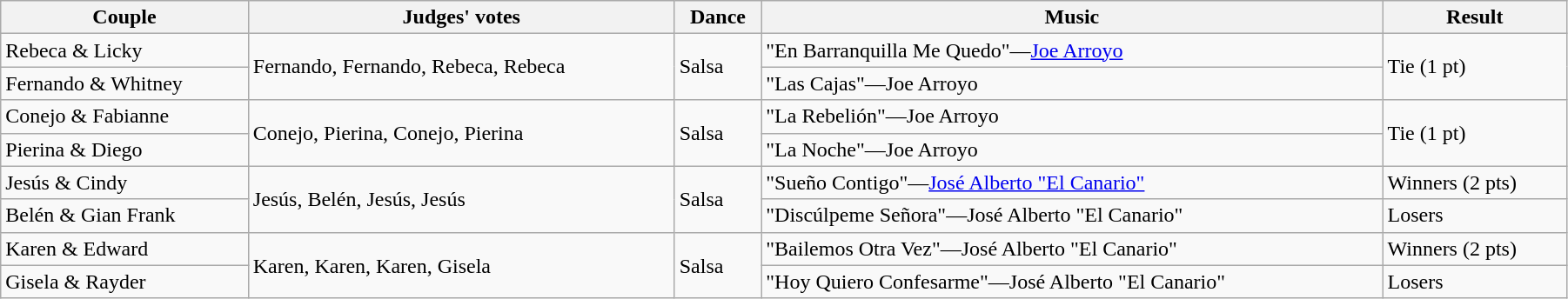<table class="wikitable sortable" style="width: 95%;">
<tr>
<th>Couple</th>
<th>Judges' votes</th>
<th>Dance</th>
<th>Music</th>
<th>Result</th>
</tr>
<tr>
<td>Rebeca & Licky</td>
<td rowspan=2>Fernando, Fernando, Rebeca, Rebeca</td>
<td rowspan=2>Salsa</td>
<td>"En Barranquilla Me Quedo"—<a href='#'>Joe Arroyo</a></td>
<td rowspan=2>Tie (1 pt)</td>
</tr>
<tr>
<td>Fernando & Whitney</td>
<td>"Las Cajas"—Joe Arroyo</td>
</tr>
<tr>
<td>Conejo & Fabianne</td>
<td rowspan=2>Conejo, Pierina, Conejo, Pierina</td>
<td rowspan=2>Salsa</td>
<td>"La Rebelión"—Joe Arroyo</td>
<td rowspan=2>Tie (1 pt)</td>
</tr>
<tr>
<td>Pierina & Diego</td>
<td>"La Noche"—Joe Arroyo</td>
</tr>
<tr>
<td>Jesús & Cindy</td>
<td rowspan=2>Jesús, Belén, Jesús, Jesús</td>
<td rowspan=2>Salsa</td>
<td>"Sueño Contigo"—<a href='#'>José Alberto "El Canario"</a></td>
<td>Winners (2 pts)</td>
</tr>
<tr>
<td>Belén & Gian Frank</td>
<td>"Discúlpeme Señora"—José Alberto "El Canario"</td>
<td>Losers</td>
</tr>
<tr>
<td>Karen & Edward</td>
<td rowspan=2>Karen, Karen, Karen, Gisela</td>
<td rowspan=2>Salsa</td>
<td>"Bailemos Otra Vez"—José Alberto "El Canario"</td>
<td>Winners (2 pts)</td>
</tr>
<tr>
<td>Gisela & Rayder</td>
<td>"Hoy Quiero Confesarme"—José Alberto "El Canario"</td>
<td>Losers</td>
</tr>
</table>
